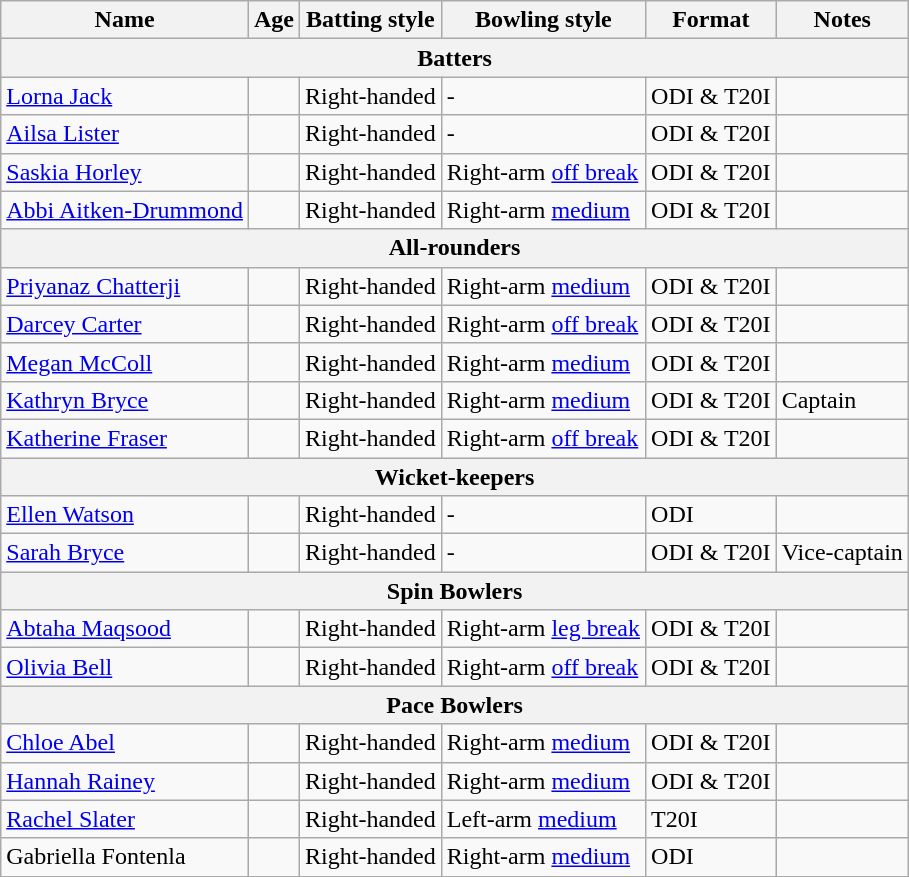<table class="wikitable">
<tr>
<th>Name</th>
<th>Age</th>
<th>Batting style</th>
<th>Bowling style</th>
<th>Format</th>
<th>Notes</th>
</tr>
<tr>
<th colspan="6">Batters</th>
</tr>
<tr>
<td><a href='#'>Lorna Jack</a></td>
<td></td>
<td>Right-handed</td>
<td>-</td>
<td>ODI & T20I</td>
<td></td>
</tr>
<tr>
<td><a href='#'>Ailsa Lister</a></td>
<td></td>
<td>Right-handed</td>
<td>-</td>
<td>ODI & T20I</td>
<td></td>
</tr>
<tr>
<td><a href='#'>Saskia Horley</a></td>
<td></td>
<td>Right-handed</td>
<td>Right-arm <a href='#'>off break</a></td>
<td>ODI & T20I</td>
<td></td>
</tr>
<tr>
<td><a href='#'>Abbi Aitken-Drummond</a></td>
<td></td>
<td>Right-handed</td>
<td>Right-arm <a href='#'>medium</a></td>
<td>ODI & T20I</td>
<td></td>
</tr>
<tr>
<th colspan="6">All-rounders</th>
</tr>
<tr>
<td><a href='#'>Priyanaz Chatterji</a></td>
<td></td>
<td>Right-handed</td>
<td>Right-arm <a href='#'>medium</a></td>
<td>ODI & T20I</td>
<td></td>
</tr>
<tr>
<td><a href='#'>Darcey Carter</a></td>
<td></td>
<td>Right-handed</td>
<td>Right-arm <a href='#'>off break</a></td>
<td>ODI & T20I</td>
<td></td>
</tr>
<tr>
<td><a href='#'>Megan McColl</a></td>
<td></td>
<td>Right-handed</td>
<td>Right-arm <a href='#'>medium</a></td>
<td>ODI & T20I</td>
<td></td>
</tr>
<tr>
<td><a href='#'>Kathryn Bryce</a></td>
<td></td>
<td>Right-handed</td>
<td>Right-arm <a href='#'>medium</a></td>
<td>ODI & T20I</td>
<td>Captain</td>
</tr>
<tr>
<td><a href='#'>Katherine Fraser</a></td>
<td></td>
<td>Right-handed</td>
<td>Right-arm <a href='#'>off break</a></td>
<td>ODI & T20I</td>
<td></td>
</tr>
<tr>
<th colspan="6">Wicket-keepers</th>
</tr>
<tr>
<td><a href='#'>Ellen Watson</a></td>
<td></td>
<td>Right-handed</td>
<td>-</td>
<td>ODI</td>
<td></td>
</tr>
<tr>
<td><a href='#'>Sarah Bryce</a></td>
<td></td>
<td>Right-handed</td>
<td>-</td>
<td>ODI & T20I</td>
<td>Vice-captain</td>
</tr>
<tr>
<th colspan="6">Spin Bowlers</th>
</tr>
<tr>
<td><a href='#'>Abtaha Maqsood</a></td>
<td></td>
<td>Right-handed</td>
<td>Right-arm <a href='#'>leg break</a></td>
<td>ODI & T20I</td>
<td></td>
</tr>
<tr>
<td><a href='#'>Olivia Bell</a></td>
<td></td>
<td>Right-handed</td>
<td>Right-arm <a href='#'>off break</a></td>
<td>ODI & T20I</td>
<td></td>
</tr>
<tr>
<th colspan="6">Pace Bowlers</th>
</tr>
<tr>
<td><a href='#'>Chloe Abel</a></td>
<td></td>
<td>Right-handed</td>
<td>Right-arm <a href='#'>medium</a></td>
<td>ODI & T20I</td>
<td></td>
</tr>
<tr>
<td><a href='#'>Hannah Rainey</a></td>
<td></td>
<td>Right-handed</td>
<td>Right-arm <a href='#'>medium</a></td>
<td>ODI & T20I</td>
<td></td>
</tr>
<tr>
<td><a href='#'>Rachel Slater</a></td>
<td></td>
<td>Right-handed</td>
<td>Left-arm <a href='#'>medium</a></td>
<td>T20I</td>
<td></td>
</tr>
<tr>
<td>Gabriella Fontenla</td>
<td></td>
<td>Right-handed</td>
<td>Right-arm <a href='#'>medium</a></td>
<td>ODI</td>
<td></td>
</tr>
</table>
